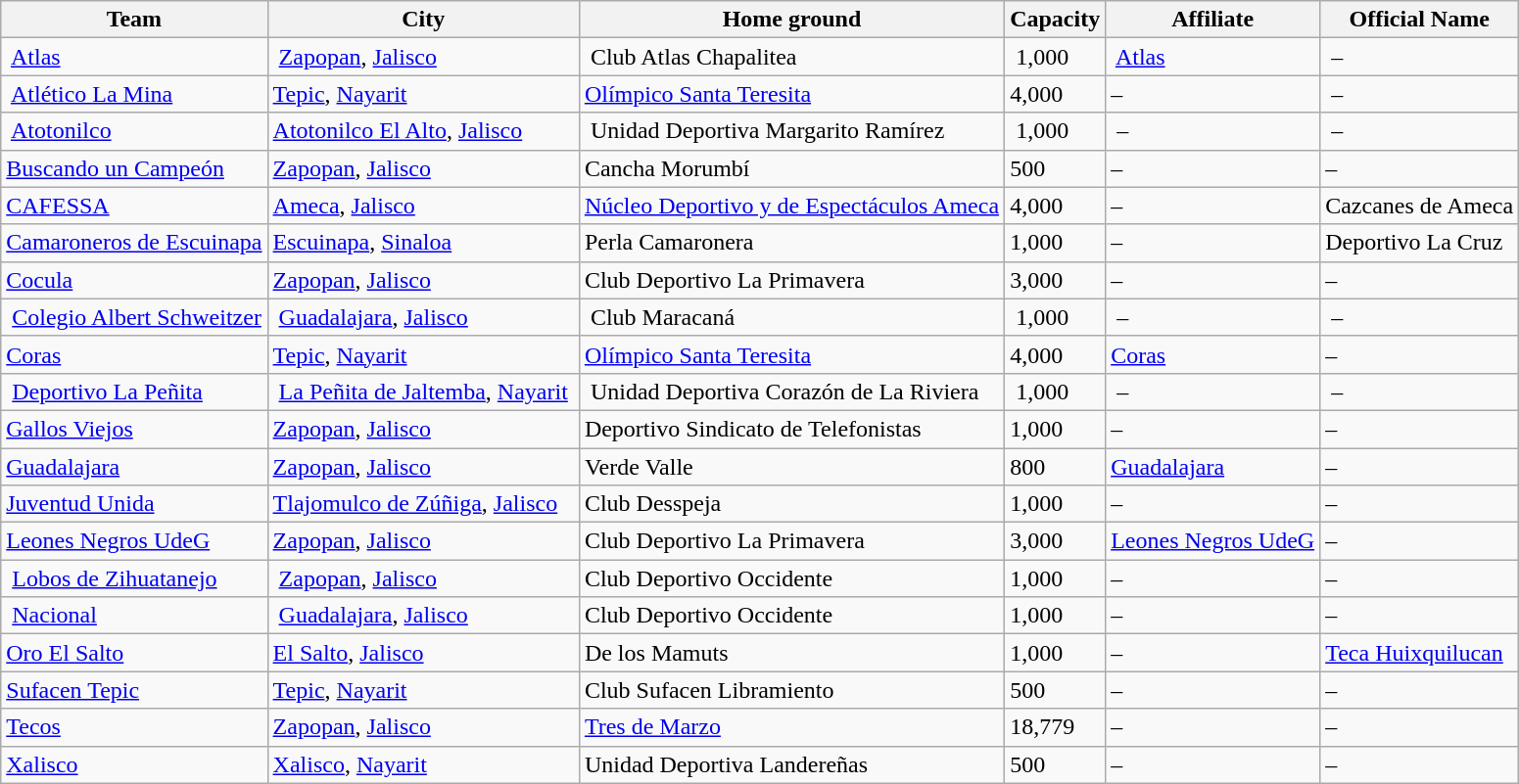<table class="wikitable sortable">
<tr>
<th>Team</th>
<th>City</th>
<th>Home ground</th>
<th>Capacity</th>
<th>Affiliate</th>
<th>Official Name</th>
</tr>
<tr>
<td> <a href='#'>Atlas</a> </td>
<td> <a href='#'>Zapopan</a>, <a href='#'>Jalisco</a> </td>
<td> Club Atlas Chapalitea</td>
<td> 1,000</td>
<td> <a href='#'>Atlas</a> </td>
<td> –</td>
</tr>
<tr>
<td> <a href='#'>Atlético La Mina</a></td>
<td><a href='#'>Tepic</a>, <a href='#'>Nayarit</a></td>
<td><a href='#'>Olímpico Santa Teresita</a></td>
<td>4,000</td>
<td>– </td>
<td> –</td>
</tr>
<tr>
<td> <a href='#'>Atotonilco</a> </td>
<td><a href='#'>Atotonilco El Alto</a>, <a href='#'>Jalisco</a> </td>
<td> Unidad Deportiva Margarito Ramírez </td>
<td> 1,000</td>
<td> – </td>
<td> –</td>
</tr>
<tr>
<td><a href='#'>Buscando un Campeón</a></td>
<td><a href='#'>Zapopan</a>, <a href='#'>Jalisco</a></td>
<td>Cancha Morumbí</td>
<td>500</td>
<td>–</td>
<td>–</td>
</tr>
<tr>
<td><a href='#'>CAFESSA</a></td>
<td><a href='#'>Ameca</a>, <a href='#'>Jalisco</a></td>
<td><a href='#'>Núcleo Deportivo y de Espectáculos Ameca</a></td>
<td>4,000</td>
<td>–</td>
<td>Cazcanes de Ameca</td>
</tr>
<tr>
<td><a href='#'>Camaroneros de Escuinapa</a></td>
<td><a href='#'>Escuinapa</a>, <a href='#'>Sinaloa</a></td>
<td>Perla Camaronera</td>
<td>1,000</td>
<td>–</td>
<td>Deportivo La Cruz</td>
</tr>
<tr>
<td><a href='#'>Cocula</a></td>
<td><a href='#'>Zapopan</a>, <a href='#'>Jalisco</a></td>
<td>Club Deportivo La Primavera</td>
<td>3,000</td>
<td>–</td>
<td>–</td>
</tr>
<tr>
<td> <a href='#'>Colegio Albert Schweitzer</a></td>
<td> <a href='#'>Guadalajara</a>, <a href='#'>Jalisco</a> </td>
<td> Club Maracaná </td>
<td> 1,000</td>
<td> – </td>
<td> –</td>
</tr>
<tr>
<td><a href='#'>Coras</a></td>
<td><a href='#'>Tepic</a>, <a href='#'>Nayarit</a></td>
<td><a href='#'>Olímpico Santa Teresita</a></td>
<td>4,000</td>
<td><a href='#'>Coras</a></td>
<td>–</td>
</tr>
<tr>
<td> <a href='#'>Deportivo La Peñita</a> </td>
<td> <a href='#'>La Peñita de Jaltemba</a>, <a href='#'>Nayarit</a> </td>
<td> Unidad Deportiva Corazón de La Riviera</td>
<td> 1,000</td>
<td> – </td>
<td> –</td>
</tr>
<tr>
<td><a href='#'>Gallos Viejos</a></td>
<td><a href='#'>Zapopan</a>, <a href='#'>Jalisco</a></td>
<td>Deportivo Sindicato de Telefonistas</td>
<td>1,000</td>
<td>–</td>
<td>–</td>
</tr>
<tr>
<td><a href='#'>Guadalajara</a></td>
<td><a href='#'>Zapopan</a>, <a href='#'>Jalisco</a></td>
<td>Verde Valle</td>
<td>800</td>
<td><a href='#'>Guadalajara</a></td>
<td>–</td>
</tr>
<tr>
<td><a href='#'>Juventud Unida</a></td>
<td><a href='#'>Tlajomulco de Zúñiga</a>, <a href='#'>Jalisco</a></td>
<td>Club Desspeja</td>
<td>1,000</td>
<td>–</td>
<td>–</td>
</tr>
<tr>
<td><a href='#'>Leones Negros UdeG</a></td>
<td><a href='#'>Zapopan</a>, <a href='#'>Jalisco</a></td>
<td>Club Deportivo La Primavera</td>
<td>3,000</td>
<td><a href='#'>Leones Negros UdeG</a></td>
<td>–</td>
</tr>
<tr>
<td> <a href='#'>Lobos de Zihuatanejo</a></td>
<td> <a href='#'>Zapopan</a>, <a href='#'>Jalisco</a></td>
<td>Club Deportivo Occidente</td>
<td>1,000</td>
<td>–</td>
<td>–</td>
</tr>
<tr>
<td> <a href='#'>Nacional</a></td>
<td> <a href='#'>Guadalajara</a>, <a href='#'>Jalisco</a></td>
<td>Club Deportivo Occidente</td>
<td>1,000</td>
<td>–</td>
<td>–</td>
</tr>
<tr>
<td><a href='#'>Oro El Salto</a></td>
<td><a href='#'>El Salto</a>, <a href='#'>Jalisco</a></td>
<td>De los Mamuts</td>
<td>1,000</td>
<td>–</td>
<td><a href='#'>Teca Huixquilucan</a></td>
</tr>
<tr>
<td><a href='#'>Sufacen Tepic</a></td>
<td><a href='#'>Tepic</a>, <a href='#'>Nayarit</a></td>
<td>Club Sufacen Libramiento</td>
<td>500</td>
<td>–</td>
<td>–</td>
</tr>
<tr>
<td><a href='#'>Tecos</a></td>
<td><a href='#'>Zapopan</a>, <a href='#'>Jalisco</a></td>
<td><a href='#'>Tres de Marzo</a></td>
<td>18,779</td>
<td>–</td>
<td>–</td>
</tr>
<tr>
<td><a href='#'>Xalisco</a></td>
<td><a href='#'>Xalisco</a>, <a href='#'>Nayarit</a></td>
<td>Unidad Deportiva Landereñas</td>
<td>500</td>
<td>–</td>
<td>–</td>
</tr>
</table>
